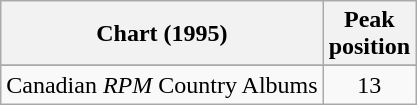<table class="wikitable sortable">
<tr>
<th>Chart (1995)</th>
<th>Peak<br>position</th>
</tr>
<tr>
</tr>
<tr>
</tr>
<tr>
<td>Canadian <em>RPM</em> Country Albums</td>
<td align="center">13</td>
</tr>
</table>
